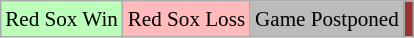<table class="wikitable" style="margin:0.2em auto; font-size:88%">
<tr>
<td style="background:#bfb;">Red Sox Win</td>
<td style="background:#fbb;">Red Sox Loss</td>
<td style="background:#bbb;">Game Postponed</td>
<td style="background:#993333;"></td>
</tr>
</table>
